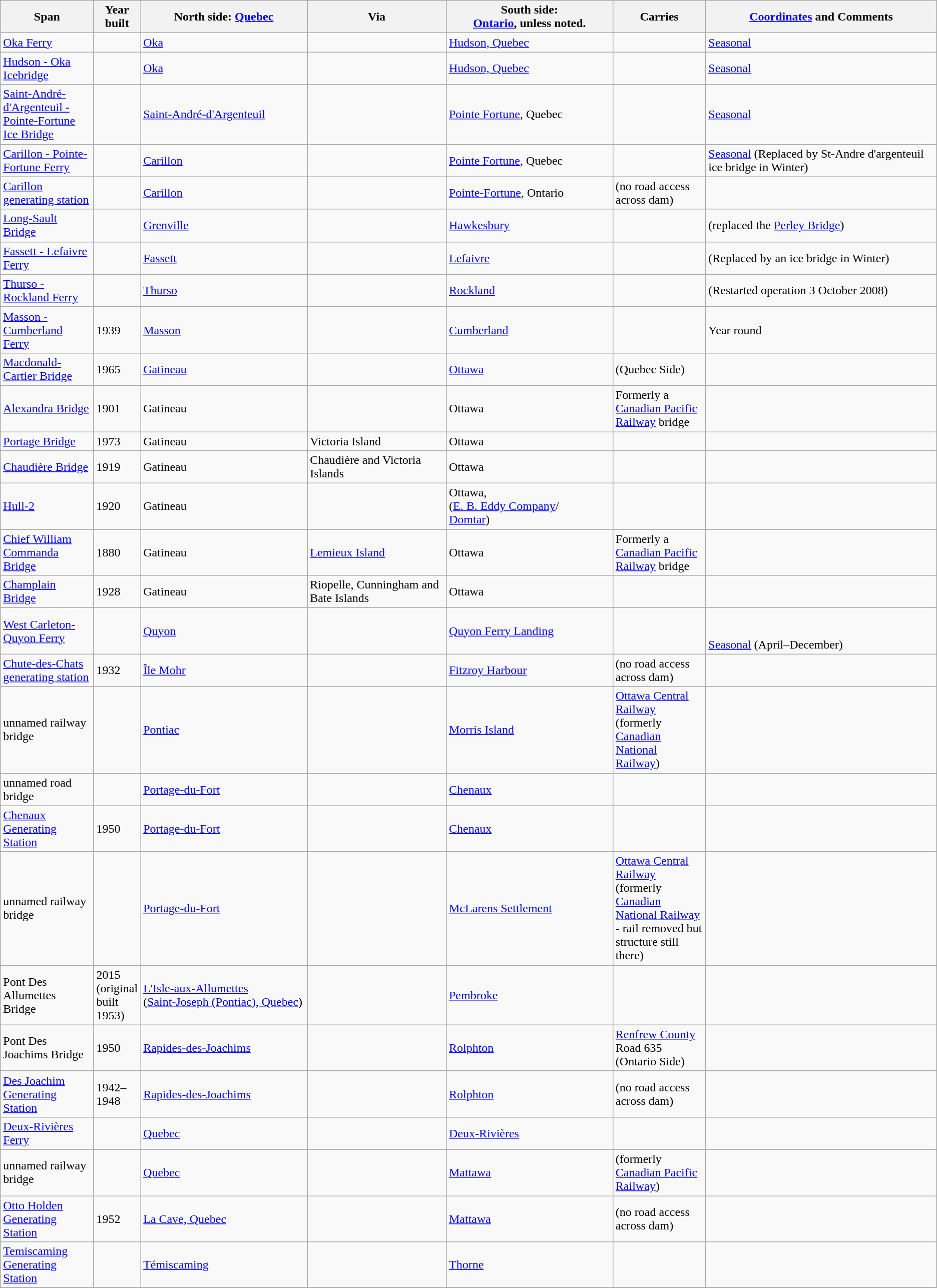<table class=wikitable>
<tr>
<th width="10%">Span</th>
<th width="4%">Year built</th>
<th width="18%">North side: <a href='#'>Quebec</a></th>
<th width="15%">Via</th>
<th width="18%">South side:<br><a href='#'>Ontario</a>, unless noted.</th>
<th width="10%">Carries</th>
<th width="25%"><a href='#'>Coordinates</a> and Comments</th>
</tr>
<tr>
<td><a href='#'>Oka Ferry</a></td>
<td></td>
<td><a href='#'>Oka</a></td>
<td></td>
<td><a href='#'>Hudson, Quebec</a></td>
<td></td>
<td><a href='#'>Seasonal</a></td>
</tr>
<tr>
<td><a href='#'>Hudson - Oka Icebridge</a></td>
<td></td>
<td><a href='#'>Oka</a></td>
<td></td>
<td><a href='#'>Hudson, Quebec</a></td>
<td></td>
<td><a href='#'>Seasonal</a></td>
</tr>
<tr>
<td><a href='#'>Saint-André-d'Argenteuil - Pointe-Fortune Ice Bridge</a></td>
<td></td>
<td><a href='#'>Saint-André-d'Argenteuil</a></td>
<td></td>
<td><a href='#'>Pointe Fortune</a>, Quebec</td>
<td></td>
<td><a href='#'>Seasonal</a></td>
</tr>
<tr>
<td><a href='#'>Carillon - Pointe-Fortune Ferry</a></td>
<td></td>
<td><a href='#'>Carillon</a></td>
<td></td>
<td><a href='#'>Pointe Fortune</a>, Quebec</td>
<td></td>
<td><a href='#'>Seasonal</a> (Replaced by St-Andre d'argenteuil ice bridge in Winter)</td>
</tr>
<tr>
<td><a href='#'>Carillon generating station</a></td>
<td></td>
<td><a href='#'>Carillon</a></td>
<td></td>
<td><a href='#'>Pointe-Fortune</a>, Ontario</td>
<td>(no road access across dam)</td>
<td></td>
</tr>
<tr>
<td><a href='#'>Long-Sault Bridge</a></td>
<td></td>
<td><a href='#'>Grenville</a></td>
<td></td>
<td><a href='#'>Hawkesbury</a></td>
<td></td>
<td>(replaced the <a href='#'>Perley Bridge</a>)</td>
</tr>
<tr>
<td><a href='#'>Fassett - Lefaivre Ferry</a></td>
<td></td>
<td><a href='#'>Fassett</a></td>
<td></td>
<td><a href='#'>Lefaivre</a></td>
<td></td>
<td>(Replaced by an ice bridge in Winter)</td>
</tr>
<tr>
<td><a href='#'>Thurso - Rockland Ferry</a></td>
<td></td>
<td><a href='#'>Thurso</a></td>
<td></td>
<td><a href='#'>Rockland</a></td>
<td></td>
<td>(Restarted operation 3 October 2008)</td>
</tr>
<tr>
<td><a href='#'>Masson - Cumberland Ferry</a></td>
<td>1939 </td>
<td><a href='#'>Masson</a></td>
<td></td>
<td><a href='#'>Cumberland</a></td>
<td></td>
<td>Year round</td>
</tr>
<tr>
<td><a href='#'>Macdonald-Cartier Bridge</a></td>
<td>1965</td>
<td><a href='#'>Gatineau</a></td>
<td></td>
<td><a href='#'>Ottawa</a></td>
<td> (Quebec Side)</td>
<td></td>
</tr>
<tr>
<td><a href='#'>Alexandra Bridge</a></td>
<td>1901</td>
<td>Gatineau</td>
<td></td>
<td>Ottawa</td>
<td>Formerly a <a href='#'>Canadian Pacific Railway</a> bridge</td>
<td></td>
</tr>
<tr>
<td><a href='#'>Portage Bridge</a></td>
<td>1973</td>
<td>Gatineau</td>
<td>Victoria Island</td>
<td>Ottawa</td>
<td></td>
<td></td>
</tr>
<tr>
<td><a href='#'>Chaudière Bridge</a></td>
<td>1919</td>
<td>Gatineau</td>
<td>Chaudière and Victoria Islands</td>
<td>Ottawa</td>
<td></td>
<td></td>
</tr>
<tr>
<td><a href='#'>Hull-2</a></td>
<td>1920</td>
<td>Gatineau</td>
<td></td>
<td>Ottawa,<br>(<a href='#'>E. B. Eddy Company</a>/<br><a href='#'>Domtar</a>)</td>
<td></td>
<td></td>
</tr>
<tr>
<td><a href='#'>Chief William Commanda Bridge</a></td>
<td>1880</td>
<td>Gatineau</td>
<td><a href='#'>Lemieux Island</a></td>
<td>Ottawa</td>
<td>Formerly a <a href='#'>Canadian Pacific Railway</a> bridge</td>
<td></td>
</tr>
<tr>
<td><a href='#'>Champlain Bridge</a></td>
<td>1928</td>
<td>Gatineau</td>
<td>Riopelle, Cunningham and Bate Islands</td>
<td>Ottawa</td>
<td></td>
<td></td>
</tr>
<tr>
<td><a href='#'>West Carleton-Quyon Ferry</a></td>
<td></td>
<td><a href='#'>Quyon</a></td>
<td></td>
<td><a href='#'>Quyon Ferry Landing</a></td>
<td></td>
<td><br><br><a href='#'>Seasonal</a> (April–December)</td>
</tr>
<tr>
<td><a href='#'>Chute-des-Chats generating station</a></td>
<td>1932</td>
<td><a href='#'>Île Mohr</a></td>
<td></td>
<td><a href='#'>Fitzroy Harbour</a></td>
<td>(no road access across dam)</td>
<td></td>
</tr>
<tr>
<td>unnamed railway bridge</td>
<td></td>
<td><a href='#'>Pontiac</a></td>
<td></td>
<td><a href='#'>Morris Island</a></td>
<td><a href='#'>Ottawa Central Railway</a> (formerly <a href='#'>Canadian National Railway</a>)</td>
<td></td>
</tr>
<tr>
<td>unnamed road bridge</td>
<td></td>
<td><a href='#'>Portage-du-Fort</a></td>
<td></td>
<td><a href='#'>Chenaux</a></td>
<td></td>
<td></td>
</tr>
<tr>
<td><a href='#'>Chenaux Generating Station</a></td>
<td>1950</td>
<td><a href='#'>Portage-du-Fort</a></td>
<td></td>
<td><a href='#'>Chenaux</a></td>
<td></td>
<td></td>
</tr>
<tr>
<td>unnamed railway bridge</td>
<td></td>
<td><a href='#'>Portage-du-Fort</a></td>
<td></td>
<td><a href='#'>McLarens Settlement</a></td>
<td><a href='#'>Ottawa Central Railway</a> (formerly <a href='#'>Canadian National Railway</a> - rail removed but structure still there)</td>
<td></td>
</tr>
<tr>
<td>Pont Des Allumettes Bridge</td>
<td>2015 (original built 1953)</td>
<td><a href='#'>L'Isle-aux-Allumettes</a><br>(<a href='#'>Saint-Joseph (Pontiac), Quebec</a>)</td>
<td></td>
<td><a href='#'>Pembroke</a></td>
<td><br></td>
<td></td>
</tr>
<tr>
<td>Pont Des Joachims Bridge</td>
<td>1950</td>
<td><a href='#'>Rapides-des-Joachims</a></td>
<td></td>
<td><a href='#'>Rolphton</a></td>
<td><a href='#'>Renfrew County</a> Road 635 (Ontario Side)</td>
<td></td>
</tr>
<tr>
<td><a href='#'>Des Joachim Generating Station</a></td>
<td>1942–1948</td>
<td><a href='#'>Rapides-des-Joachims</a></td>
<td></td>
<td><a href='#'>Rolphton</a></td>
<td>(no road access across dam)</td>
<td></td>
</tr>
<tr>
<td><a href='#'>Deux-Rivières Ferry</a></td>
<td></td>
<td><a href='#'>Quebec</a></td>
<td></td>
<td><a href='#'>Deux-Rivières</a></td>
<td></td>
<td></td>
</tr>
<tr>
<td>unnamed railway bridge</td>
<td></td>
<td><a href='#'>Quebec</a></td>
<td></td>
<td><a href='#'>Mattawa</a></td>
<td>(formerly <a href='#'>Canadian Pacific Railway</a>)</td>
<td></td>
</tr>
<tr>
<td><a href='#'>Otto Holden Generating Station</a></td>
<td>1952</td>
<td><a href='#'>La Cave, Quebec</a></td>
<td></td>
<td><a href='#'>Mattawa</a></td>
<td>(no road access across dam)</td>
<td></td>
</tr>
<tr>
<td><a href='#'>Temiscaming Generating Station</a></td>
<td></td>
<td><a href='#'>Témiscaming</a></td>
<td></td>
<td><a href='#'>Thorne</a></td>
<td><br></td>
<td></td>
</tr>
<tr>
</tr>
</table>
